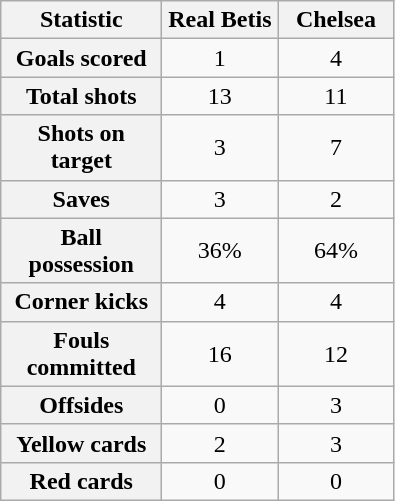<table class="wikitable plainrowheaders" style="text-align:center">
<tr>
<th scope="col" style="width:100px">Statistic</th>
<th scope="col" style="width:70px">Real Betis</th>
<th scope="col" style="width:70px">Chelsea</th>
</tr>
<tr>
<th scope=row>Goals scored</th>
<td>1</td>
<td>4</td>
</tr>
<tr>
<th scope=row>Total shots</th>
<td>13</td>
<td>11</td>
</tr>
<tr>
<th scope=row>Shots on target</th>
<td>3</td>
<td>7</td>
</tr>
<tr>
<th scope=row>Saves</th>
<td>3</td>
<td>2</td>
</tr>
<tr>
<th scope=row>Ball possession</th>
<td>36%</td>
<td>64%</td>
</tr>
<tr>
<th scope=row>Corner kicks</th>
<td>4</td>
<td>4</td>
</tr>
<tr>
<th scope=row>Fouls committed</th>
<td>16</td>
<td>12</td>
</tr>
<tr>
<th scope=row>Offsides</th>
<td>0</td>
<td>3</td>
</tr>
<tr>
<th scope=row>Yellow cards</th>
<td>2</td>
<td>3</td>
</tr>
<tr>
<th scope=row>Red cards</th>
<td>0</td>
<td>0</td>
</tr>
</table>
